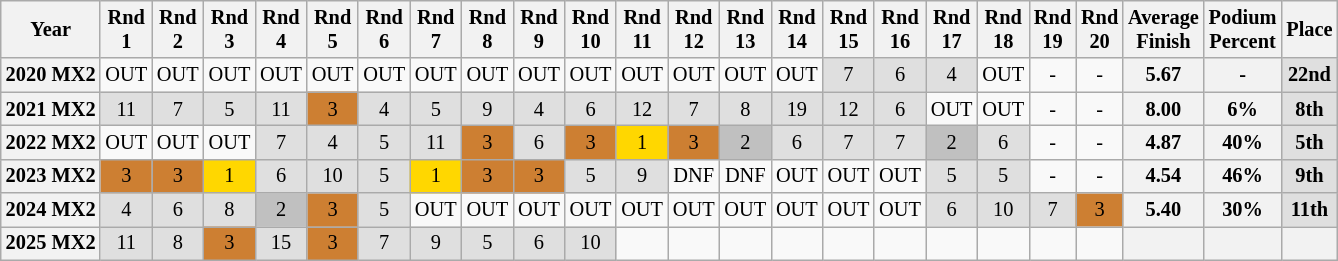<table class="wikitable" style="font-size: 85%; text-align:center">
<tr valign="top">
<th valign="middle">Year</th>
<th>Rnd<br>1</th>
<th>Rnd<br>2</th>
<th>Rnd<br>3</th>
<th>Rnd<br>4</th>
<th>Rnd<br>5</th>
<th>Rnd<br>6</th>
<th>Rnd<br>7</th>
<th>Rnd<br>8</th>
<th>Rnd<br>9</th>
<th>Rnd<br>10</th>
<th>Rnd<br>11</th>
<th>Rnd<br>12</th>
<th>Rnd<br>13</th>
<th>Rnd<br>14</th>
<th>Rnd<br>15</th>
<th>Rnd<br>16</th>
<th>Rnd<br>17</th>
<th>Rnd<br>18</th>
<th>Rnd<br>19</th>
<th>Rnd<br>20</th>
<th valign="middle">Average<br>Finish</th>
<th valign="middle">Podium<br>Percent</th>
<th valign="middle">Place</th>
</tr>
<tr>
<th>2020 MX2</th>
<td>OUT</td>
<td>OUT</td>
<td>OUT</td>
<td>OUT</td>
<td>OUT</td>
<td>OUT</td>
<td>OUT</td>
<td>OUT</td>
<td>OUT</td>
<td>OUT</td>
<td>OUT</td>
<td>OUT</td>
<td>OUT</td>
<td>OUT</td>
<td style="background:#dfdfdf;">7</td>
<td style="background:#dfdfdf;">6</td>
<td style="background:#dfdfdf;">4</td>
<td>OUT</td>
<td>-</td>
<td>-</td>
<th>5.67</th>
<th>-</th>
<th style="background:#dfdfdf;">22nd</th>
</tr>
<tr>
<th>2021 MX2</th>
<td style="background:#dfdfdf;">11</td>
<td style="background:#dfdfdf;">7</td>
<td style="background:#dfdfdf;">5</td>
<td style="background:#dfdfdf;">11</td>
<td style="background:#cd7f32;">3</td>
<td style="background:#dfdfdf;">4</td>
<td style="background:#dfdfdf;">5</td>
<td style="background:#dfdfdf;">9</td>
<td style="background:#dfdfdf;">4</td>
<td style="background:#dfdfdf;">6</td>
<td style="background:#dfdfdf;">12</td>
<td style="background:#dfdfdf;">7</td>
<td style="background:#dfdfdf;">8</td>
<td style="background:#dfdfdf;">19</td>
<td style="background:#dfdfdf;">12</td>
<td style="background:#dfdfdf;">6</td>
<td>OUT</td>
<td>OUT</td>
<td>-</td>
<td>-</td>
<th>8.00</th>
<th>6%</th>
<th style="background:#dfdfdf;">8th</th>
</tr>
<tr>
<th>2022 MX2</th>
<td>OUT</td>
<td>OUT</td>
<td>OUT</td>
<td style="background:#dfdfdf;">7</td>
<td style="background:#dfdfdf;">4</td>
<td style="background:#dfdfdf;">5</td>
<td style="background:#dfdfdf;">11</td>
<td style="background:#cd7f32;">3</td>
<td style="background:#dfdfdf;">6</td>
<td style="background:#cd7f32;">3</td>
<td style="background:gold;">1</td>
<td style="background:#cd7f32;">3</td>
<td style="background:silver;">2</td>
<td style="background:#dfdfdf;">6</td>
<td style="background:#dfdfdf;">7</td>
<td style="background:#dfdfdf;">7</td>
<td style="background:silver;">2</td>
<td style="background:#dfdfdf;">6</td>
<td>-</td>
<td>-</td>
<th>4.87</th>
<th>40%</th>
<th style="background:#dfdfdf;">5th</th>
</tr>
<tr>
<th>2023 MX2</th>
<td style="background:#cd7f32;">3</td>
<td style="background:#cd7f32;">3</td>
<td style="background:gold;">1</td>
<td style="background:#dfdfdf;">6</td>
<td style="background:#dfdfdf;">10</td>
<td style="background:#dfdfdf;">5</td>
<td style="background:gold;">1</td>
<td style="background:#cd7f32;">3</td>
<td style="background:#cd7f32;">3</td>
<td style="background:#dfdfdf;">5</td>
<td style="background:#dfdfdf;">9</td>
<td>DNF</td>
<td>DNF</td>
<td>OUT</td>
<td>OUT</td>
<td>OUT</td>
<td style="background:#dfdfdf;">5</td>
<td style="background:#dfdfdf;">5</td>
<td>-</td>
<td>-</td>
<th>4.54</th>
<th>46%</th>
<th style="background:#dfdfdf;">9th</th>
</tr>
<tr>
<th>2024 MX2</th>
<td style="background:#dfdfdf;">4</td>
<td style="background:#dfdfdf;">6</td>
<td style="background:#dfdfdf;">8</td>
<td style="background:silver;">2</td>
<td style="background:#cd7f32;">3</td>
<td style="background:#dfdfdf;">5</td>
<td>OUT</td>
<td>OUT</td>
<td>OUT</td>
<td>OUT</td>
<td>OUT</td>
<td>OUT</td>
<td>OUT</td>
<td>OUT</td>
<td>OUT</td>
<td>OUT</td>
<td style="background:#dfdfdf;">6</td>
<td style="background:#dfdfdf;">10</td>
<td style="background:#dfdfdf;">7</td>
<td style="background:#cd7f32;">3</td>
<th>5.40</th>
<th>30%</th>
<th style="background:#dfdfdf;">11th</th>
</tr>
<tr>
<th>2025 MX2</th>
<td style="background:#dfdfdf;">11</td>
<td style="background:#dfdfdf;">8</td>
<td style="background:#cd7f32;">3</td>
<td style="background:#dfdfdf;">15</td>
<td style="background:#cd7f32;">3</td>
<td style="background:#dfdfdf;">7</td>
<td style="background:#dfdfdf;">9</td>
<td style="background:#dfdfdf;">5</td>
<td style="background:#dfdfdf;">6</td>
<td style="background:#dfdfdf;">10</td>
<td></td>
<td></td>
<td></td>
<td></td>
<td></td>
<td></td>
<td></td>
<td></td>
<td></td>
<td></td>
<th></th>
<th></th>
<th></th>
</tr>
</table>
